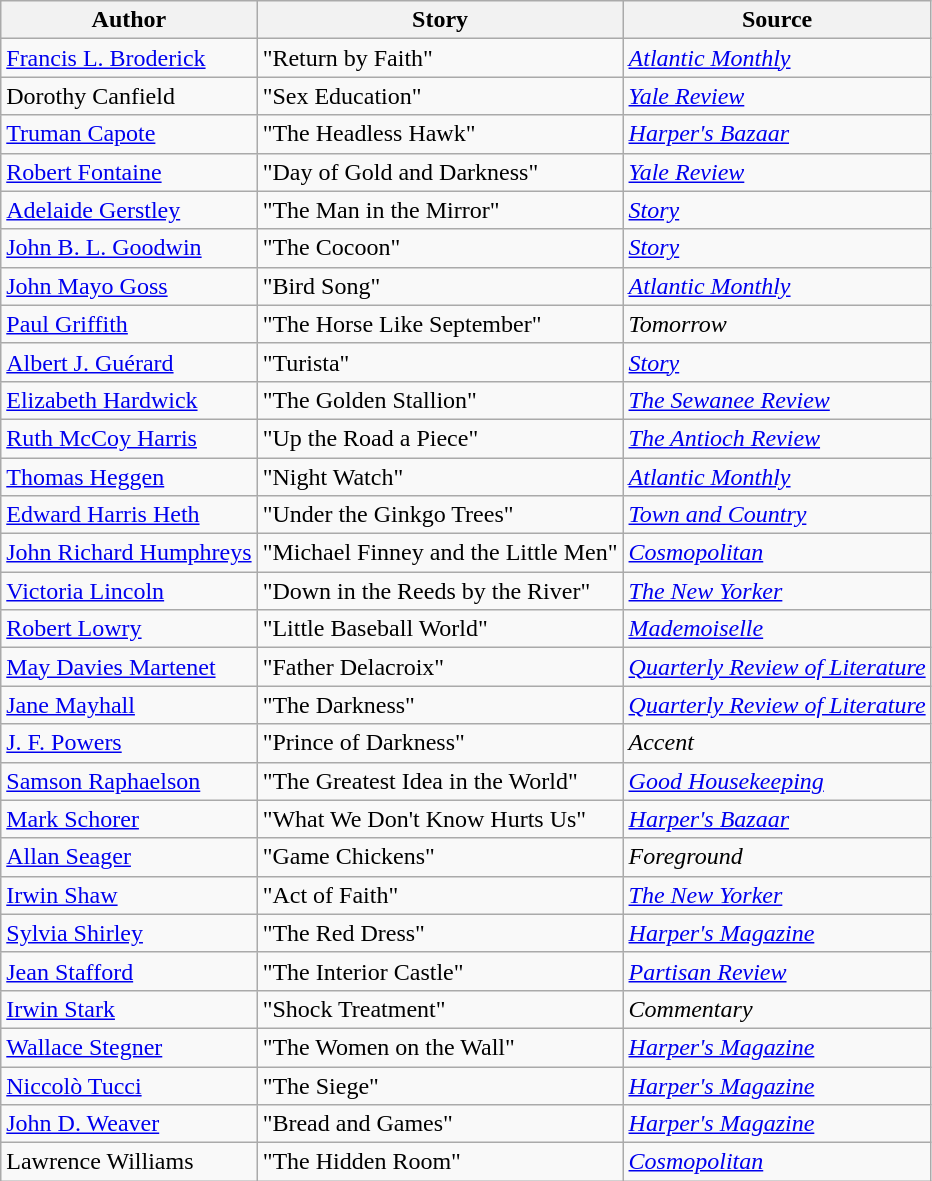<table class="wikitable">
<tr>
<th>Author</th>
<th>Story</th>
<th>Source</th>
</tr>
<tr>
<td><a href='#'>Francis L. Broderick</a></td>
<td>"Return by Faith"</td>
<td><em><a href='#'>Atlantic Monthly</a></em></td>
</tr>
<tr>
<td>Dorothy Canfield</td>
<td>"Sex Education"</td>
<td><em><a href='#'>Yale Review</a></em></td>
</tr>
<tr>
<td><a href='#'>Truman Capote</a></td>
<td>"The Headless Hawk"</td>
<td><em><a href='#'>Harper's Bazaar</a></em></td>
</tr>
<tr>
<td><a href='#'>Robert Fontaine</a></td>
<td>"Day of Gold and Darkness"</td>
<td><em><a href='#'>Yale Review</a></em></td>
</tr>
<tr>
<td><a href='#'>Adelaide Gerstley</a></td>
<td>"The Man in the Mirror"</td>
<td><a href='#'><em>Story</em></a></td>
</tr>
<tr>
<td><a href='#'>John B. L. Goodwin</a></td>
<td>"The Cocoon"</td>
<td><a href='#'><em>Story</em></a></td>
</tr>
<tr>
<td><a href='#'>John Mayo Goss</a></td>
<td>"Bird Song"</td>
<td><em><a href='#'>Atlantic Monthly</a></em></td>
</tr>
<tr>
<td><a href='#'>Paul Griffith</a></td>
<td>"The Horse Like September"</td>
<td><em>Tomorrow</em></td>
</tr>
<tr>
<td><a href='#'>Albert J. Guérard</a></td>
<td>"Turista"</td>
<td><a href='#'><em>Story</em></a></td>
</tr>
<tr>
<td><a href='#'>Elizabeth Hardwick</a></td>
<td>"The Golden Stallion"</td>
<td><em><a href='#'>The Sewanee Review</a></em></td>
</tr>
<tr>
<td><a href='#'>Ruth McCoy Harris</a></td>
<td>"Up the Road a Piece"</td>
<td><em><a href='#'>The Antioch Review</a></em></td>
</tr>
<tr>
<td><a href='#'>Thomas Heggen</a></td>
<td>"Night Watch"</td>
<td><em><a href='#'>Atlantic Monthly</a></em></td>
</tr>
<tr>
<td><a href='#'>Edward Harris Heth</a></td>
<td>"Under the Ginkgo Trees"</td>
<td><em><a href='#'>Town and Country</a></em></td>
</tr>
<tr>
<td><a href='#'>John Richard Humphreys</a></td>
<td>"Michael Finney and the Little Men"</td>
<td><a href='#'><em>Cosmopolitan</em></a></td>
</tr>
<tr>
<td><a href='#'>Victoria Lincoln</a></td>
<td>"Down in the Reeds by the River"</td>
<td><em><a href='#'>The New Yorker</a></em></td>
</tr>
<tr>
<td><a href='#'>Robert Lowry</a></td>
<td>"Little Baseball World"</td>
<td><em><a href='#'>Mademoiselle</a></em></td>
</tr>
<tr>
<td><a href='#'>May Davies Martenet</a></td>
<td>"Father Delacroix"</td>
<td><em><a href='#'>Quarterly Review of Literature</a></em></td>
</tr>
<tr>
<td><a href='#'>Jane Mayhall</a></td>
<td>"The Darkness"</td>
<td><em><a href='#'>Quarterly Review of Literature</a></em></td>
</tr>
<tr>
<td><a href='#'>J. F. Powers</a></td>
<td>"Prince of Darkness"</td>
<td><em>Accent</em></td>
</tr>
<tr>
<td><a href='#'>Samson Raphaelson</a></td>
<td>"The Greatest Idea in the World"</td>
<td><em><a href='#'>Good Housekeeping</a></em></td>
</tr>
<tr>
<td><a href='#'>Mark Schorer</a></td>
<td>"What We Don't Know Hurts Us"</td>
<td><em><a href='#'>Harper's Bazaar</a></em></td>
</tr>
<tr>
<td><a href='#'>Allan Seager</a></td>
<td>"Game Chickens"</td>
<td><em>Foreground</em></td>
</tr>
<tr>
<td><a href='#'>Irwin Shaw</a></td>
<td>"Act of Faith"</td>
<td><em><a href='#'>The New Yorker</a></em></td>
</tr>
<tr>
<td><a href='#'>Sylvia Shirley</a></td>
<td>"The Red Dress"</td>
<td><em><a href='#'>Harper's Magazine</a></em></td>
</tr>
<tr>
<td><a href='#'>Jean Stafford</a></td>
<td>"The Interior Castle"</td>
<td><em><a href='#'>Partisan Review</a></em></td>
</tr>
<tr>
<td><a href='#'>Irwin Stark</a></td>
<td>"Shock Treatment"</td>
<td><em>Commentary</em></td>
</tr>
<tr>
<td><a href='#'>Wallace Stegner</a></td>
<td>"The Women on the Wall"</td>
<td><em><a href='#'>Harper's Magazine</a></em></td>
</tr>
<tr>
<td><a href='#'>Niccolò Tucci</a></td>
<td>"The Siege"</td>
<td><em><a href='#'>Harper's Magazine</a></em></td>
</tr>
<tr>
<td><a href='#'>John D. Weaver</a></td>
<td>"Bread and Games"</td>
<td><em><a href='#'>Harper's Magazine</a></em></td>
</tr>
<tr>
<td>Lawrence Williams</td>
<td>"The Hidden Room"</td>
<td><a href='#'><em>Cosmopolitan</em></a></td>
</tr>
</table>
